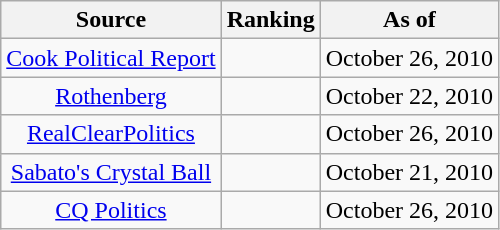<table class="wikitable" style="text-align:center">
<tr>
<th>Source</th>
<th>Ranking</th>
<th>As of</th>
</tr>
<tr>
<td><a href='#'>Cook Political Report</a></td>
<td></td>
<td>October 26, 2010</td>
</tr>
<tr>
<td><a href='#'>Rothenberg</a></td>
<td></td>
<td>October 22, 2010</td>
</tr>
<tr>
<td><a href='#'>RealClearPolitics</a></td>
<td></td>
<td>October 26, 2010</td>
</tr>
<tr>
<td><a href='#'>Sabato's Crystal Ball</a></td>
<td></td>
<td>October 21, 2010</td>
</tr>
<tr>
<td><a href='#'>CQ Politics</a></td>
<td></td>
<td>October 26, 2010</td>
</tr>
</table>
